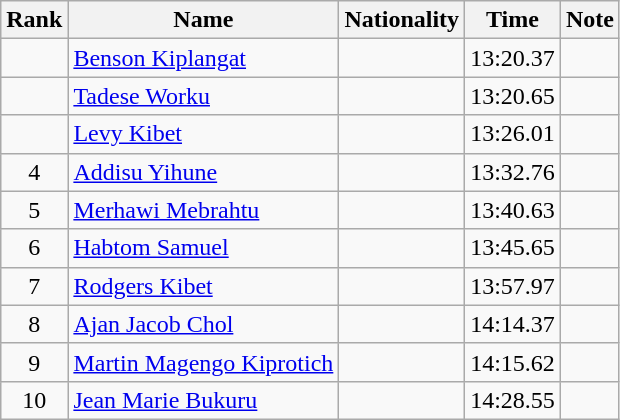<table class="wikitable sortable" style="text-align:center">
<tr>
<th>Rank</th>
<th>Name</th>
<th>Nationality</th>
<th>Time</th>
<th>Note</th>
</tr>
<tr>
<td></td>
<td align=left><a href='#'>Benson Kiplangat</a></td>
<td align=left></td>
<td>13:20.37</td>
<td></td>
</tr>
<tr>
<td></td>
<td align=left><a href='#'>Tadese Worku</a></td>
<td align=left></td>
<td>13:20.65</td>
<td></td>
</tr>
<tr>
<td></td>
<td align=left><a href='#'>Levy Kibet</a></td>
<td align=left></td>
<td>13:26.01</td>
<td></td>
</tr>
<tr>
<td>4</td>
<td align=left><a href='#'>Addisu Yihune</a></td>
<td align=left></td>
<td>13:32.76</td>
<td></td>
</tr>
<tr>
<td>5</td>
<td align=left><a href='#'>Merhawi Mebrahtu</a></td>
<td align=left></td>
<td>13:40.63</td>
<td></td>
</tr>
<tr>
<td>6</td>
<td align=left><a href='#'>Habtom Samuel</a></td>
<td align=left></td>
<td>13:45.65</td>
<td></td>
</tr>
<tr>
<td>7</td>
<td align=left><a href='#'>Rodgers Kibet</a></td>
<td align=left></td>
<td>13:57.97</td>
<td></td>
</tr>
<tr>
<td>8</td>
<td align=left><a href='#'>Ajan Jacob Chol</a></td>
<td align=left></td>
<td>14:14.37</td>
<td></td>
</tr>
<tr>
<td>9</td>
<td align=left><a href='#'>Martin Magengo Kiprotich</a></td>
<td align=left></td>
<td>14:15.62</td>
<td></td>
</tr>
<tr>
<td>10</td>
<td align=left><a href='#'>Jean Marie Bukuru</a></td>
<td align=left></td>
<td>14:28.55</td>
<td></td>
</tr>
</table>
